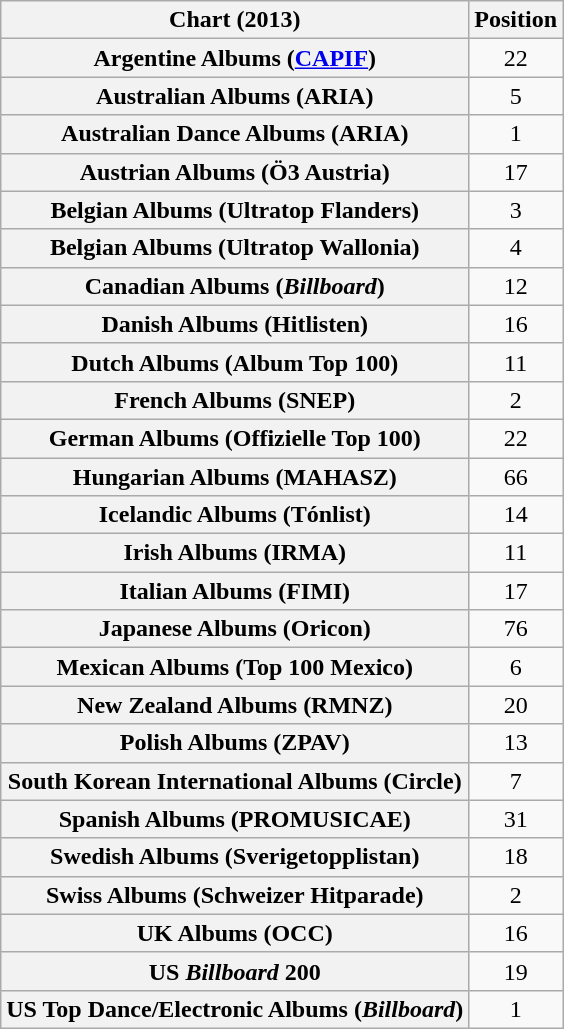<table class="wikitable sortable plainrowheaders" style="text-align:center">
<tr>
<th scope="col">Chart (2013)</th>
<th scope="col">Position</th>
</tr>
<tr>
<th scope="row">Argentine Albums (<a href='#'>CAPIF</a>)</th>
<td>22</td>
</tr>
<tr>
<th scope="row">Australian Albums (ARIA)</th>
<td>5</td>
</tr>
<tr>
<th scope="row">Australian Dance Albums (ARIA)</th>
<td>1</td>
</tr>
<tr>
<th scope="row">Austrian Albums (Ö3 Austria)</th>
<td>17</td>
</tr>
<tr>
<th scope="row">Belgian Albums (Ultratop Flanders)</th>
<td>3</td>
</tr>
<tr>
<th scope="row">Belgian Albums (Ultratop Wallonia)</th>
<td>4</td>
</tr>
<tr>
<th scope="row">Canadian Albums (<em>Billboard</em>)</th>
<td>12</td>
</tr>
<tr>
<th scope="row">Danish Albums (Hitlisten)</th>
<td>16</td>
</tr>
<tr>
<th scope="row">Dutch Albums (Album Top 100)</th>
<td>11</td>
</tr>
<tr>
<th scope="row">French Albums (SNEP)</th>
<td>2</td>
</tr>
<tr>
<th scope="row">German Albums (Offizielle Top 100)</th>
<td>22</td>
</tr>
<tr>
<th scope="row">Hungarian Albums (MAHASZ)</th>
<td>66</td>
</tr>
<tr>
<th scope="row">Icelandic Albums (Tónlist)</th>
<td>14</td>
</tr>
<tr>
<th scope="row">Irish Albums (IRMA)</th>
<td>11</td>
</tr>
<tr>
<th scope="row">Italian Albums (FIMI)</th>
<td>17</td>
</tr>
<tr>
<th scope="row">Japanese Albums (Oricon)</th>
<td>76</td>
</tr>
<tr>
<th scope="row">Mexican Albums (Top 100 Mexico)</th>
<td>6</td>
</tr>
<tr>
<th scope="row">New Zealand Albums (RMNZ)</th>
<td>20</td>
</tr>
<tr>
<th scope="row">Polish Albums (ZPAV)</th>
<td>13</td>
</tr>
<tr>
<th scope="row">South Korean International Albums (Circle)</th>
<td>7</td>
</tr>
<tr>
<th scope="row">Spanish Albums (PROMUSICAE)</th>
<td>31</td>
</tr>
<tr>
<th scope="row">Swedish Albums (Sverigetopplistan)</th>
<td>18</td>
</tr>
<tr>
<th scope="row">Swiss Albums (Schweizer Hitparade)</th>
<td>2</td>
</tr>
<tr>
<th scope="row">UK Albums (OCC)</th>
<td>16</td>
</tr>
<tr>
<th scope="row">US <em>Billboard</em> 200</th>
<td>19</td>
</tr>
<tr>
<th scope="row">US Top Dance/Electronic Albums (<em>Billboard</em>)</th>
<td>1</td>
</tr>
</table>
